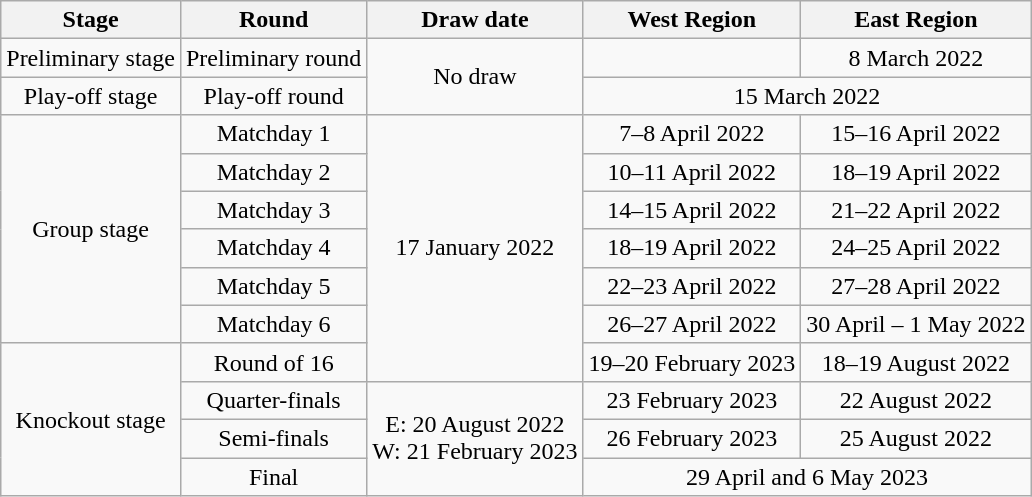<table class="wikitable sortable" style="text-align:center">
<tr>
<th>Stage</th>
<th>Round</th>
<th>Draw date</th>
<th>West Region</th>
<th>East Region</th>
</tr>
<tr>
<td>Preliminary stage</td>
<td>Preliminary round</td>
<td rowspan=2>No draw</td>
<td></td>
<td>8 March 2022</td>
</tr>
<tr>
<td>Play-off stage</td>
<td>Play-off round</td>
<td colspan=2>15 March 2022</td>
</tr>
<tr>
<td rowspan=6>Group stage</td>
<td>Matchday 1</td>
<td rowspan=7>17 January 2022</td>
<td>7–8 April 2022</td>
<td>15–16 April 2022</td>
</tr>
<tr>
<td>Matchday 2</td>
<td>10–11 April 2022</td>
<td>18–19 April 2022</td>
</tr>
<tr>
<td>Matchday 3</td>
<td>14–15 April 2022</td>
<td>21–22 April 2022</td>
</tr>
<tr>
<td>Matchday 4</td>
<td>18–19 April 2022</td>
<td>24–25 April 2022</td>
</tr>
<tr>
<td>Matchday 5</td>
<td>22–23 April 2022</td>
<td>27–28 April 2022</td>
</tr>
<tr>
<td>Matchday 6</td>
<td>26–27 April 2022</td>
<td>30 April – 1 May 2022</td>
</tr>
<tr>
<td rowspan=4>Knockout stage</td>
<td>Round of 16</td>
<td>19–20 February 2023</td>
<td>18–19 August 2022</td>
</tr>
<tr>
<td>Quarter-finals</td>
<td rowspan=3>E: 20 August 2022<br> W: 21 February 2023</td>
<td>23 February 2023</td>
<td>22 August 2022</td>
</tr>
<tr>
<td>Semi-finals</td>
<td>26 February 2023</td>
<td>25 August 2022</td>
</tr>
<tr>
<td>Final</td>
<td colspan=2>29 April and 6 May 2023</td>
</tr>
</table>
